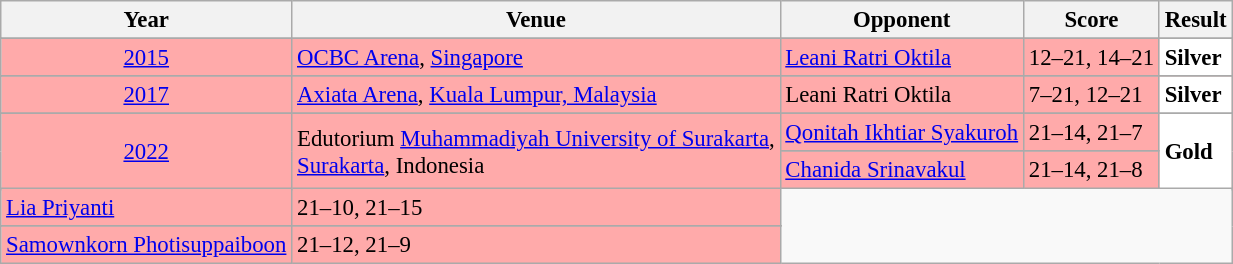<table class="sortable wikitable" style="font-size: 95%;">
<tr>
<th>Year</th>
<th>Venue</th>
<th>Opponent</th>
<th>Score</th>
<th>Result</th>
</tr>
<tr>
</tr>
<tr style="background:#FFAAAA">
<td align="center"><a href='#'>2015</a></td>
<td align="left"><a href='#'>OCBC Arena</a>, <a href='#'>Singapore</a></td>
<td align="left"> <a href='#'>Leani Ratri Oktila</a></td>
<td align="left">12–21, 14–21</td>
<td style="text-align:left; background:white"> <strong>Silver</strong></td>
</tr>
<tr>
</tr>
<tr style="background:#FFAAAA">
<td align="center"><a href='#'>2017</a></td>
<td align="left"><a href='#'>Axiata Arena</a>, <a href='#'>Kuala Lumpur, Malaysia</a></td>
<td align="left"> Leani Ratri Oktila</td>
<td align="left">7–21, 12–21</td>
<td style="text-align:left; background:white"> <strong>Silver</strong></td>
</tr>
<tr>
</tr>
<tr style="background:#FFAAAA">
<td align="center" rowspan="4"><a href='#'>2022</a></td>
<td align="left" rowspan="4">Edutorium <a href='#'>Muhammadiyah University of Surakarta</a>,<br><a href='#'>Surakarta</a>, Indonesia</td>
<td align="left"> <a href='#'>Qonitah Ikhtiar Syakuroh</a></td>
<td align="left">21–14, 21–7</td>
<td style="text-align:left; background:white" rowspan="4"> <strong>Gold</strong></td>
</tr>
<tr>
</tr>
<tr style="background:#FFAAAA">
<td align="left"> <a href='#'>Chanida Srinavakul</a></td>
<td align="left">21–14, 21–8</td>
</tr>
<tr>
</tr>
<tr style="background:#FFAAAA">
<td align="left"> <a href='#'>Lia Priyanti</a></td>
<td align="left">21–10, 21–15</td>
</tr>
<tr>
</tr>
<tr style="background:#FFAAAA">
<td align="left"> <a href='#'>Samownkorn Photisuppaiboon</a></td>
<td align="left">21–12, 21–9</td>
</tr>
</table>
